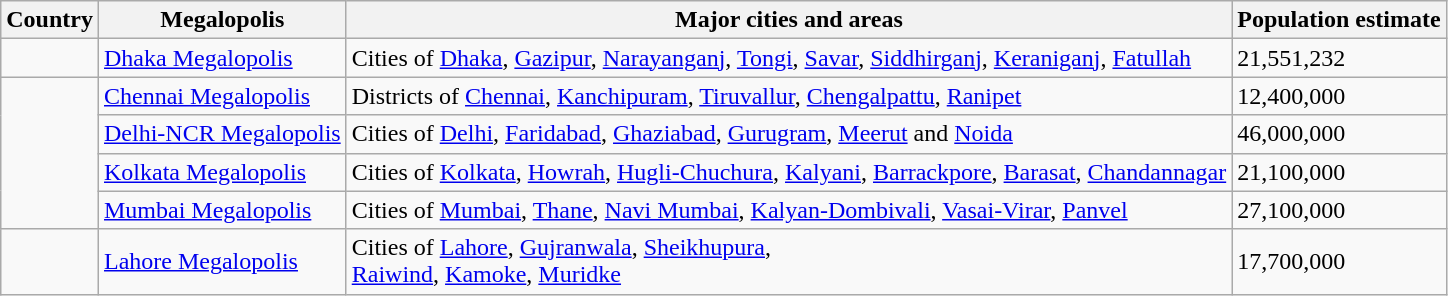<table class="wikitable sortable">
<tr>
<th>Country</th>
<th>Megalopolis</th>
<th>Major cities and areas</th>
<th>Population estimate</th>
</tr>
<tr>
<td></td>
<td><a href='#'> Dhaka Megalopolis</a></td>
<td>Cities of <a href='#'>Dhaka</a>, <a href='#'>Gazipur</a>, <a href='#'>Narayanganj</a>, <a href='#'>Tongi</a>, <a href='#'>Savar</a>, <a href='#'>Siddhirganj</a>, <a href='#'>Keraniganj</a>, <a href='#'>Fatullah</a></td>
<td>21,551,232</td>
</tr>
<tr>
<td rowspan="4"></td>
<td><a href='#'>Chennai Megalopolis</a></td>
<td>Districts of <a href='#'>Chennai</a>, <a href='#'>Kanchipuram</a>, <a href='#'>Tiruvallur</a>, <a href='#'>Chengalpattu</a>, <a href='#'>Ranipet</a></td>
<td>12,400,000</td>
</tr>
<tr>
<td><a href='#'>Delhi-NCR Megalopolis</a></td>
<td>Cities of <a href='#'>Delhi</a>, <a href='#'>Faridabad</a>, <a href='#'>Ghaziabad</a>, <a href='#'>Gurugram</a>, <a href='#'>Meerut</a> and <a href='#'>Noida</a></td>
<td>46,000,000</td>
</tr>
<tr>
<td><a href='#'> Kolkata Megalopolis</a></td>
<td>Cities of <a href='#'>Kolkata</a>, <a href='#'>Howrah</a>, <a href='#'>Hugli-Chuchura</a>, <a href='#'>Kalyani</a>, <a href='#'>Barrackpore</a>, <a href='#'>Barasat</a>, <a href='#'>Chandannagar</a></td>
<td>21,100,000</td>
</tr>
<tr>
<td><a href='#'>Mumbai Megalopolis</a></td>
<td>Cities of <a href='#'>Mumbai</a>, <a href='#'>Thane</a>, <a href='#'>Navi Mumbai</a>, <a href='#'>Kalyan-Dombivali</a>, <a href='#'>Vasai-Virar</a>, <a href='#'>Panvel</a></td>
<td>27,100,000</td>
</tr>
<tr>
<td></td>
<td><a href='#'>Lahore Megalopolis</a></td>
<td>Cities of <a href='#'>Lahore</a>, <a href='#'>Gujranwala</a>, <a href='#'>Sheikhupura</a>,<br><a href='#'>Raiwind</a>, <a href='#'>Kamoke</a>, <a href='#'>Muridke</a></td>
<td>17,700,000</td>
</tr>
</table>
